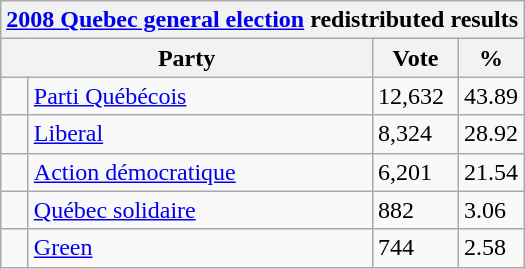<table class="wikitable">
<tr>
<th colspan="4"><a href='#'>2008 Quebec general election</a> redistributed results</th>
</tr>
<tr>
<th bgcolor="#DDDDFF" width="230px" colspan="2">Party</th>
<th bgcolor="#DDDDFF" width="50px">Vote</th>
<th bgcolor="#DDDDFF" width="30px">%</th>
</tr>
<tr>
<td> </td>
<td><a href='#'>Parti Québécois</a></td>
<td>12,632</td>
<td>43.89</td>
</tr>
<tr>
<td> </td>
<td><a href='#'>Liberal</a></td>
<td>8,324</td>
<td>28.92</td>
</tr>
<tr>
<td> </td>
<td><a href='#'>Action démocratique</a></td>
<td>6,201</td>
<td>21.54</td>
</tr>
<tr>
<td> </td>
<td><a href='#'>Québec solidaire</a></td>
<td>882</td>
<td>3.06</td>
</tr>
<tr>
<td> </td>
<td><a href='#'>Green</a></td>
<td>744</td>
<td>2.58</td>
</tr>
</table>
